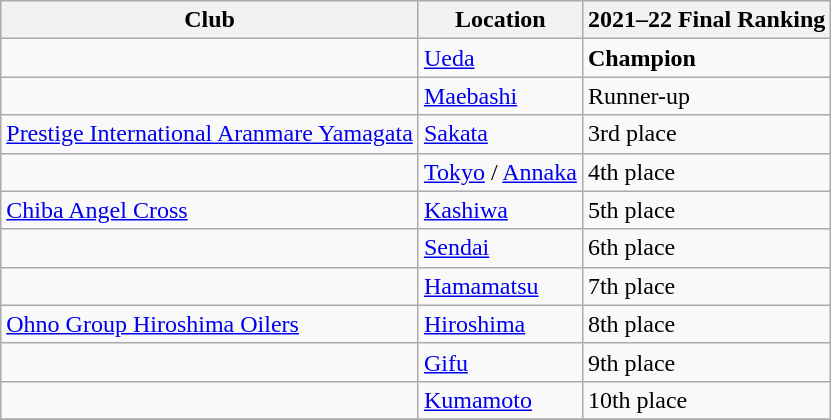<table class="wikitable collapsible collapsed">
<tr>
<th>Club</th>
<th>Location</th>
<th>2021–22 Final Ranking</th>
</tr>
<tr>
<td></td>
<td><a href='#'>Ueda</a></td>
<td><strong>Champion</strong></td>
</tr>
<tr>
<td></td>
<td><a href='#'>Maebashi</a></td>
<td>Runner-up</td>
</tr>
<tr>
<td><a href='#'>Prestige International Aranmare Yamagata</a></td>
<td><a href='#'>Sakata</a></td>
<td>3rd place</td>
</tr>
<tr>
<td></td>
<td><a href='#'>Tokyo</a> / <a href='#'>Annaka</a></td>
<td>4th place</td>
</tr>
<tr>
<td><a href='#'>Chiba Angel Cross</a></td>
<td><a href='#'>Kashiwa</a></td>
<td>5th place</td>
</tr>
<tr>
<td></td>
<td><a href='#'>Sendai</a></td>
<td>6th place</td>
</tr>
<tr>
<td></td>
<td><a href='#'>Hamamatsu</a></td>
<td>7th place</td>
</tr>
<tr>
<td><a href='#'>Ohno Group Hiroshima Oilers</a></td>
<td><a href='#'>Hiroshima</a></td>
<td>8th place</td>
</tr>
<tr>
<td></td>
<td><a href='#'>Gifu</a></td>
<td>9th place</td>
</tr>
<tr>
<td></td>
<td><a href='#'>Kumamoto</a></td>
<td>10th place</td>
</tr>
<tr>
</tr>
</table>
